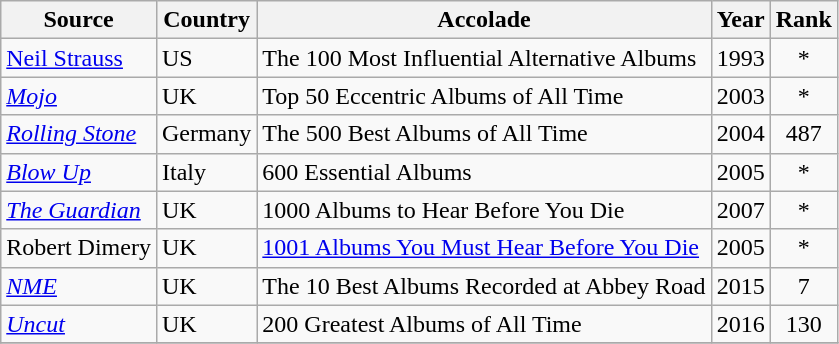<table class="wikitable sortable">
<tr>
<th>Source</th>
<th>Country</th>
<th>Accolade</th>
<th>Year</th>
<th align="center">Rank</th>
</tr>
<tr>
<td><a href='#'>Neil Strauss</a></td>
<td>US</td>
<td>The 100 Most Influential Alternative Albums</td>
<td>1993</td>
<td align="center">*</td>
</tr>
<tr>
<td><em><a href='#'>Mojo</a></em></td>
<td>UK</td>
<td>Top 50 Eccentric Albums of All Time</td>
<td>2003</td>
<td align="center">*</td>
</tr>
<tr>
<td><em><a href='#'>Rolling Stone</a></em></td>
<td>Germany</td>
<td>The 500 Best Albums of All Time</td>
<td>2004</td>
<td align="center">487</td>
</tr>
<tr>
<td><em><a href='#'>Blow Up</a></em></td>
<td>Italy</td>
<td>600 Essential Albums	</td>
<td>2005</td>
<td align="center">*</td>
</tr>
<tr>
<td><em><a href='#'>The Guardian</a></em></td>
<td>UK</td>
<td>1000 Albums to Hear Before You Die</td>
<td>2007</td>
<td align="center">*</td>
</tr>
<tr>
<td>Robert Dimery</td>
<td>UK</td>
<td><a href='#'>1001 Albums You Must Hear Before You Die</a></td>
<td>2005</td>
<td align="center">*</td>
</tr>
<tr>
<td><em><a href='#'>NME</a></em></td>
<td>UK</td>
<td>The 10 Best Albums Recorded at Abbey Road</td>
<td>2015</td>
<td align="center">7</td>
</tr>
<tr>
<td><em><a href='#'>Uncut</a></em></td>
<td>UK</td>
<td>200 Greatest Albums of All Time</td>
<td>2016</td>
<td align="center">130</td>
</tr>
<tr>
</tr>
</table>
